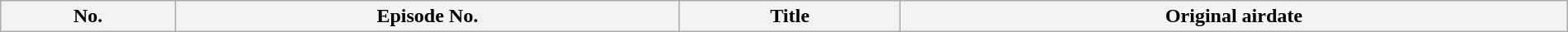<table class="wikitable plainrowheaders" style="width:100%; margin:auto;">
<tr>
<th>No.</th>
<th>Episode No.</th>
<th>Title</th>
<th>Original airdate<br>




</th>
</tr>
</table>
